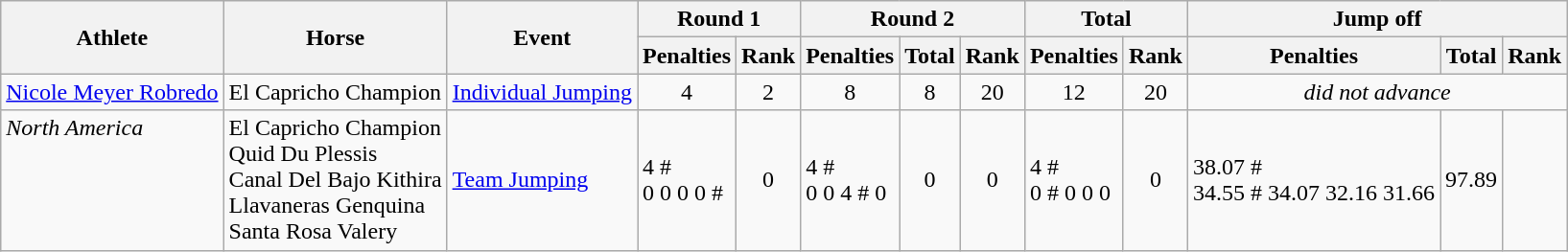<table class="wikitable" border="1">
<tr>
<th rowspan="2">Athlete</th>
<th rowspan="2">Horse</th>
<th rowspan="2">Event</th>
<th colspan="2">Round 1</th>
<th colspan="3">Round 2</th>
<th colspan="2">Total</th>
<th colspan="3">Jump off</th>
</tr>
<tr>
<th>Penalties</th>
<th>Rank</th>
<th>Penalties</th>
<th>Total</th>
<th>Rank</th>
<th>Penalties</th>
<th>Rank</th>
<th>Penalties</th>
<th>Total</th>
<th>Rank</th>
</tr>
<tr align="center">
<td align="left"><a href='#'>Nicole Meyer Robredo</a></td>
<td align="left">El Capricho Champion</td>
<td align="left"><a href='#'>Individual Jumping</a></td>
<td>4</td>
<td>2</td>
<td>8</td>
<td>8</td>
<td>20</td>
<td>12</td>
<td>20</td>
<td colspan="3"><em>did not advance</em></td>
</tr>
<tr align="center">
<td align="left"><em>North America</em><br><br><br><br><br></td>
<td align="left">El Capricho Champion<br>Quid Du Plessis<br>Canal Del Bajo Kithira<br>Llavaneras Genquina<br>Santa Rosa Valery</td>
<td align="left"><a href='#'>Team Jumping</a></td>
<td align="left">4 #<br>0
0
0
0 #</td>
<td>0</td>
<td align="left">4 #<br>0
0
4 #
0</td>
<td>0</td>
<td>0</td>
<td align="left">4 #<br>0 #
0
0
0</td>
<td>0</td>
<td align="left">38.07 #<br>34.55 #
34.07
32.16
31.66</td>
<td>97.89</td>
<td></td>
</tr>
</table>
